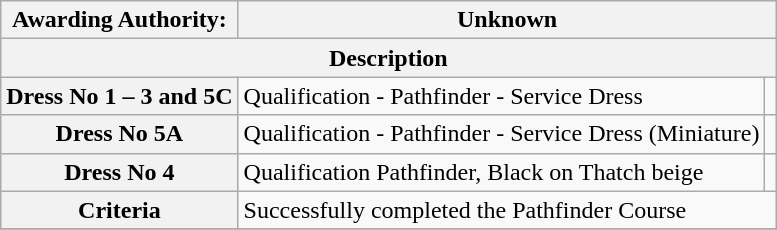<table class=wikitable style="text-align: left;">
<tr>
<th><strong>Awarding Authority</strong>:</th>
<th colspan="2">Unknown</th>
</tr>
<tr>
<th colspan="3">Description</th>
</tr>
<tr>
<th>Dress No 1 – 3 and 5C</th>
<td>Qualification - Pathfinder - Service Dress</td>
<td></td>
</tr>
<tr>
<th>Dress No 5A</th>
<td>Qualification - Pathfinder - Service Dress (Miniature)</td>
<td></td>
</tr>
<tr>
<th>Dress No 4</th>
<td>Qualification Pathfinder, Black on Thatch beige</td>
<td></td>
</tr>
<tr>
<th>Criteria</th>
<td colspan="2">Successfully completed the Pathfinder Course</td>
</tr>
<tr>
</tr>
</table>
